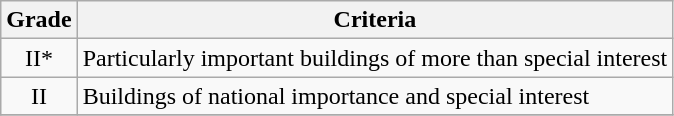<table class="wikitable" border="1">
<tr>
<th>Grade</th>
<th>Criteria</th>
</tr>
<tr>
<td align="center" >II*</td>
<td>Particularly important buildings of more than special interest</td>
</tr>
<tr>
<td align="center" >II</td>
<td>Buildings of national importance and special interest</td>
</tr>
<tr>
</tr>
</table>
